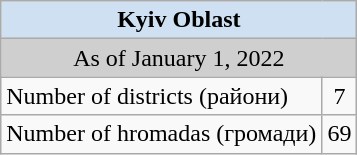<table class="wikitable">
<tr>
<td colspan="2" style="background:#CEE0F2; color:black; text-align:center;"><strong>Kyiv Oblast</strong></td>
</tr>
<tr>
<td colspan="2" style="background:#CFCFCF; color:black; text-align:center;">As of January 1, 2022</td>
</tr>
<tr>
<td>Number of districts (райони)</td>
<td align="center">7</td>
</tr>
<tr>
<td>Number of hromadas (громади)</td>
<td align="center">69</td>
</tr>
</table>
